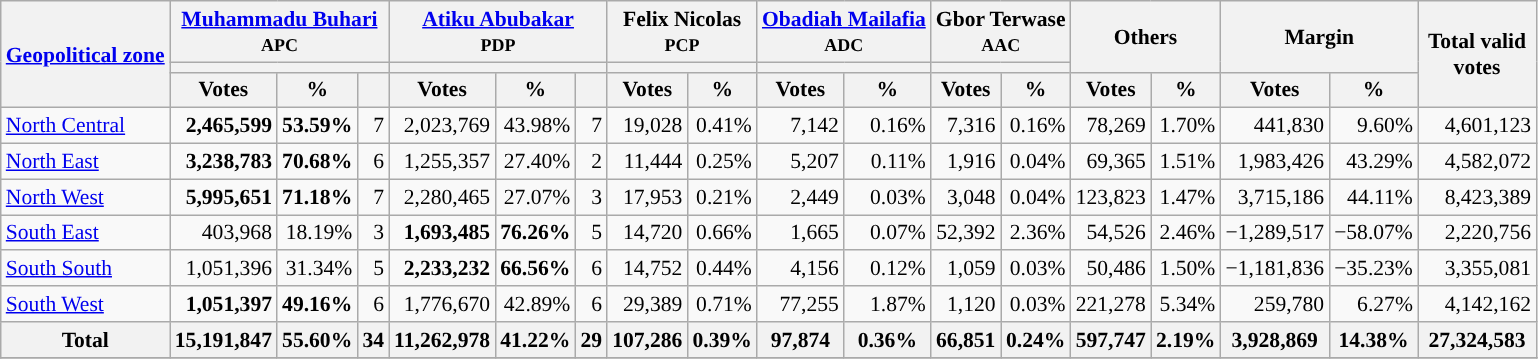<table class="wikitable sortable" style="text-align:right; font-size:90%">
<tr>
<th rowspan="3" style="max-width:7.5em;"><a href='#'>Geopolitical zone</a></th>
<th colspan="3"><a href='#'>Muhammadu Buhari</a><br><small>APC</small></th>
<th colspan="3"><a href='#'>Atiku Abubakar</a><br><small>PDP</small></th>
<th colspan="2">Felix Nicolas<br><small>PCP</small></th>
<th colspan="2"><a href='#'>Obadiah Mailafia</a><br><small>ADC</small></th>
<th colspan="2">Gbor Terwase<br><small>AAC</small></th>
<th colspan="2" rowspan="2">Others</th>
<th colspan="2" rowspan="2">Margin</th>
<th rowspan="3" style="max-width:5em;">Total valid votes</th>
</tr>
<tr>
<th colspan=3 style="background-color:"></th>
<th colspan=3 style="background-color:"></th>
<th colspan=2 style="background-color:"></th>
<th colspan=2 style="background-color:"></th>
<th colspan=2 style="background-color:"></th>
</tr>
<tr>
<th>Votes</th>
<th>%</th>
<th></th>
<th>Votes</th>
<th>%</th>
<th></th>
<th>Votes</th>
<th>%</th>
<th>Votes</th>
<th>%</th>
<th>Votes</th>
<th>%</th>
<th>Votes</th>
<th>%</th>
<th>Votes</th>
<th>%</th>
</tr>
<tr style="background-color:#">
<td style="text-align:left;"><a href='#'>North Central</a></td>
<td><strong>2,465,599</strong></td>
<td><strong>53.59%</strong></td>
<td>7</td>
<td>2,023,769</td>
<td>43.98%</td>
<td>7</td>
<td>19,028</td>
<td>0.41%</td>
<td>7,142</td>
<td>0.16%</td>
<td>7,316</td>
<td>0.16%</td>
<td>78,269</td>
<td>1.70%</td>
<td>441,830</td>
<td>9.60%</td>
<td>4,601,123</td>
</tr>
<tr style="background-color:#">
<td style="text-align:left;"><a href='#'>North East</a></td>
<td><strong>3,238,783</strong></td>
<td><strong>70.68%</strong></td>
<td>6</td>
<td>1,255,357</td>
<td>27.40%</td>
<td>2</td>
<td>11,444</td>
<td>0.25%</td>
<td>5,207</td>
<td>0.11%</td>
<td>1,916</td>
<td>0.04%</td>
<td>69,365</td>
<td>1.51%</td>
<td>1,983,426</td>
<td>43.29%</td>
<td>4,582,072</td>
</tr>
<tr style="background-color:#">
<td style="text-align:left;"><a href='#'>North West</a></td>
<td><strong>5,995,651</strong></td>
<td><strong>71.18%</strong></td>
<td>7</td>
<td>2,280,465</td>
<td>27.07%</td>
<td>3</td>
<td>17,953</td>
<td>0.21%</td>
<td>2,449</td>
<td>0.03%</td>
<td>3,048</td>
<td>0.04%</td>
<td>123,823</td>
<td>1.47%</td>
<td>3,715,186</td>
<td>44.11%</td>
<td>8,423,389</td>
</tr>
<tr style="background-color:#">
<td style="text-align:left;"><a href='#'>South East</a></td>
<td>403,968</td>
<td>18.19%</td>
<td>3</td>
<td><strong>1,693,485</strong></td>
<td><strong>76.26%</strong></td>
<td>5</td>
<td>14,720</td>
<td>0.66%</td>
<td>1,665</td>
<td>0.07%</td>
<td>52,392</td>
<td>2.36%</td>
<td>54,526</td>
<td>2.46%</td>
<td>−1,289,517</td>
<td>−58.07%</td>
<td>2,220,756</td>
</tr>
<tr style="background-color:#">
<td style="text-align:left;"><a href='#'>South South</a></td>
<td>1,051,396</td>
<td>31.34%</td>
<td>5</td>
<td><strong>2,233,232</strong></td>
<td><strong>66.56%</strong></td>
<td>6</td>
<td>14,752</td>
<td>0.44%</td>
<td>4,156</td>
<td>0.12%</td>
<td>1,059</td>
<td>0.03%</td>
<td>50,486</td>
<td>1.50%</td>
<td>−1,181,836</td>
<td>−35.23%</td>
<td>3,355,081</td>
</tr>
<tr style="background-color:#">
<td style="text-align:left;"><a href='#'>South West</a></td>
<td><strong>1,051,397</strong></td>
<td><strong>49.16%</strong></td>
<td>6</td>
<td>1,776,670</td>
<td>42.89%</td>
<td>6</td>
<td>29,389</td>
<td>0.71%</td>
<td>77,255</td>
<td>1.87%</td>
<td>1,120</td>
<td>0.03%</td>
<td>221,278</td>
<td>5.34%</td>
<td>259,780</td>
<td>6.27%</td>
<td>4,142,162</td>
</tr>
<tr>
<th>Total</th>
<th>15,191,847</th>
<th>55.60%</th>
<th>34</th>
<th>11,262,978</th>
<th>41.22%</th>
<th>29</th>
<th>107,286</th>
<th>0.39%</th>
<th>97,874</th>
<th>0.36%</th>
<th>66,851</th>
<th>0.24%</th>
<th>597,747</th>
<th>2.19%</th>
<th>3,928,869</th>
<th>14.38%</th>
<th>27,324,583</th>
</tr>
<tr>
</tr>
</table>
